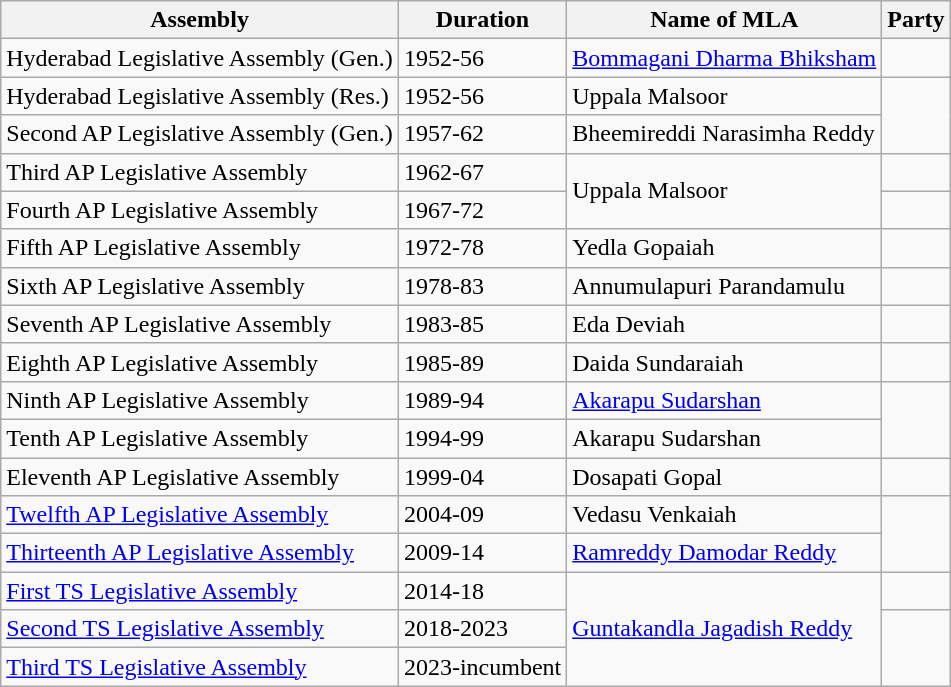<table class="wikitable sortable">
<tr>
<th>Assembly</th>
<th>Duration</th>
<th>Name of MLA</th>
<th colspan=2>Party</th>
</tr>
<tr>
<td>Hyderabad Legislative Assembly (Gen.)</td>
<td>1952-56</td>
<td><a href='#'>Bommagani Dharma Bhiksham</a></td>
<td></td>
</tr>
<tr>
<td>Hyderabad Legislative Assembly (Res.)</td>
<td>1952-56</td>
<td>Uppala Malsoor</td>
</tr>
<tr>
<td>Second AP Legislative Assembly (Gen.)</td>
<td>1957-62</td>
<td>Bheemireddi Narasimha Reddy</td>
</tr>
<tr>
<td>Third AP Legislative Assembly</td>
<td>1962-67</td>
<td rowspan="2">Uppala Malsoor</td>
<td></td>
</tr>
<tr>
<td>Fourth AP Legislative Assembly</td>
<td>1967-72</td>
</tr>
<tr>
<td>Fifth AP Legislative Assembly</td>
<td>1972-78</td>
<td>Yedla Gopaiah</td>
<td></td>
</tr>
<tr>
<td>Sixth AP Legislative Assembly</td>
<td>1978-83</td>
<td>Annumulapuri Parandamulu</td>
</tr>
<tr>
<td>Seventh AP Legislative Assembly</td>
<td>1983-85</td>
<td>Eda Deviah</td>
<td></td>
</tr>
<tr>
<td>Eighth AP Legislative Assembly</td>
<td>1985-89</td>
<td>Daida Sundaraiah</td>
<td></td>
</tr>
<tr>
<td>Ninth AP Legislative Assembly</td>
<td>1989-94</td>
<td><a href='#'>Akarapu Sudarshan</a></td>
</tr>
<tr>
<td>Tenth AP Legislative Assembly</td>
<td>1994-99</td>
<td>Akarapu Sudarshan</td>
</tr>
<tr>
<td>Eleventh AP Legislative Assembly</td>
<td>1999-04</td>
<td>Dosapati Gopal</td>
<td></td>
</tr>
<tr>
<td><a href='#'>Twelfth AP Legislative Assembly</a></td>
<td>2004-09</td>
<td>Vedasu Venkaiah</td>
</tr>
<tr>
<td><a href='#'>Thirteenth AP Legislative Assembly</a></td>
<td>2009-14</td>
<td><a href='#'>Ramreddy Damodar Reddy</a></td>
</tr>
<tr>
<td><a href='#'>First TS Legislative Assembly</a></td>
<td>2014-18</td>
<td rowspan=3><a href='#'>Guntakandla Jagadish Reddy</a></td>
<td></td>
</tr>
<tr>
<td><a href='#'>Second TS Legislative Assembly</a></td>
<td>2018-2023</td>
</tr>
<tr>
<td><a href='#'>Third TS Legislative Assembly</a></td>
<td>2023-incumbent</td>
</tr>
</table>
